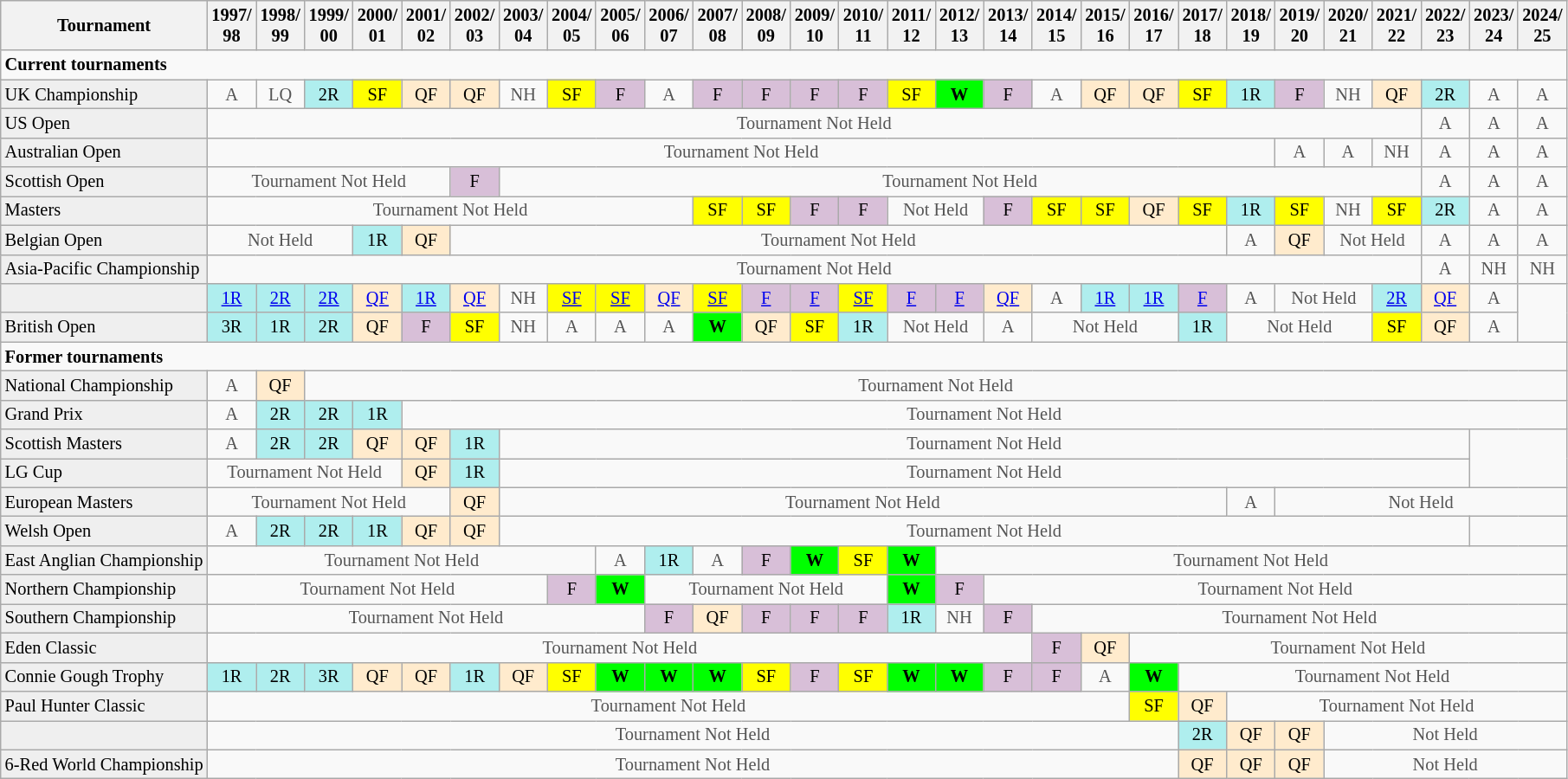<table class="wikitable" style="font-size:85%;">
<tr>
<th>Tournament</th>
<th>1997/<br>98</th>
<th>1998/<br>99</th>
<th>1999/<br>00</th>
<th>2000/<br>01</th>
<th>2001/<br>02</th>
<th>2002/<br>03</th>
<th>2003/<br>04</th>
<th>2004/<br>05</th>
<th>2005/<br>06</th>
<th>2006/<br>07</th>
<th>2007/<br>08</th>
<th>2008/<br>09</th>
<th>2009/<br>10</th>
<th>2010/<br>11</th>
<th>2011/<br>12</th>
<th>2012/<br>13</th>
<th>2013/<br>14</th>
<th>2014/<br>15</th>
<th>2015/<br>16</th>
<th>2016/<br>17</th>
<th>2017/<br>18</th>
<th>2018/<br>19</th>
<th>2019/<br>20</th>
<th>2020/<br>21</th>
<th>2021/<br>22</th>
<th>2022/<br>23</th>
<th>2023/<br>24</th>
<th>2024/<br>25</th>
</tr>
<tr>
<td colspan="30"><strong>Current tournaments</strong></td>
</tr>
<tr>
<td style="background:#EFEFEF;">UK Championship</td>
<td align="center" style="color:#555555;">A</td>
<td align="center" style="color:#555555;">LQ</td>
<td align="center" style="background:#afeeee;">2R</td>
<td align="center" style="background:yellow;">SF</td>
<td align="center" style="background:#ffebcd;">QF</td>
<td align="center" style="background:#ffebcd;">QF</td>
<td align="center" style="color:#555555;">NH</td>
<td align="center" style="background:yellow;">SF</td>
<td align="center" style="background:thistle;">F</td>
<td align="center" style="color:#555555;">A</td>
<td align="center" style="background:thistle;">F</td>
<td align="center" style="background:thistle;">F</td>
<td align="center" style="background:thistle;">F</td>
<td align="center" style="background:thistle;">F</td>
<td align="center" style="background:yellow;">SF</td>
<td align="center" style="background:#00ff00;"><strong>W</strong></td>
<td align="center" style="background:thistle;">F</td>
<td align="center" style="color:#555555;">A</td>
<td align="center" style="background:#ffebcd;">QF</td>
<td align="center" style="background:#ffebcd;">QF</td>
<td align="center" style="background:yellow;">SF</td>
<td align="center" style="background:#afeeee;">1R</td>
<td align="center" style="background:thistle;">F</td>
<td align="center" style="color:#555555;">NH</td>
<td align="center" style="background:#ffebcd;">QF</td>
<td align="center" style="background:#afeeee;">2R</td>
<td align="center" style="color:#555555;">A</td>
<td align="center" style="color:#555555;">A</td>
</tr>
<tr>
<td style="background:#EFEFEF;">US Open</td>
<td align="center" colspan="25" style="color:#555555;">Tournament Not Held</td>
<td align="center" style="color:#555555;">A</td>
<td align="center" style="color:#555555;">A</td>
<td align="center" style="color:#555555;">A</td>
</tr>
<tr>
<td style="background:#EFEFEF;">Australian Open</td>
<td align="center" colspan="22" style="color:#555555;">Tournament Not Held</td>
<td align="center" style="color:#555555;">A</td>
<td align="center" style="color:#555555;">A</td>
<td align="center" style="color:#555555;">NH</td>
<td align="center" style="color:#555555;">A</td>
<td align="center" style="color:#555555;">A</td>
<td align="center" style="color:#555555;">A</td>
</tr>
<tr>
<td style="background:#EFEFEF;">Scottish Open</td>
<td align="center" colspan="5" style="color:#555555;">Tournament Not Held</td>
<td align="center" style="background:thistle;">F</td>
<td align="center" colspan="19" style="color:#555555;">Tournament Not Held</td>
<td align="center" style="color:#555555;">A</td>
<td align="center" style="color:#555555;">A</td>
<td align="center" style="color:#555555;">A</td>
</tr>
<tr>
<td style="background:#EFEFEF;">Masters</td>
<td align="center" colspan="10" style="color:#555555;">Tournament Not Held</td>
<td align="center" style="background:yellow;">SF</td>
<td align="center" style="background:yellow;">SF</td>
<td align="center" style="background:thistle;">F</td>
<td align="center" style="background:thistle;">F</td>
<td align="center" colspan="2" style="color:#555555;">Not Held</td>
<td align="center" style="background:thistle;">F</td>
<td align="center" style="background:yellow;">SF</td>
<td align="center" style="background:yellow;">SF</td>
<td align="center" style="background:#ffebcd;">QF</td>
<td align="center" style="background:yellow;">SF</td>
<td align="center" style="background:#afeeee;">1R</td>
<td align="center" style="background:yellow;">SF</td>
<td align="center" style="color:#555555;">NH</td>
<td align="center" style="background:yellow;">SF</td>
<td align="center" style="background:#afeeee;">2R</td>
<td align="center" style="color:#555555;">A</td>
<td align="center" style="color:#555555;">A</td>
</tr>
<tr>
<td style="background:#EFEFEF;">Belgian Open</td>
<td align="center" colspan="3" style="color:#555555;">Not Held</td>
<td align="center" style="background:#afeeee;">1R</td>
<td align="center" style="background:#ffebcd;">QF</td>
<td align="center" colspan="16" style="color:#555555;">Tournament Not Held</td>
<td align="center" style="color:#555555;">A</td>
<td align="center" style="background:#ffebcd;">QF</td>
<td align="center" colspan="2" style="color:#555555;">Not Held</td>
<td align="center" style="color:#555555;">A</td>
<td align="center" style="color:#555555;">A</td>
<td align="center" style="color:#555555;">A</td>
</tr>
<tr>
<td style="background:#EFEFEF;">Asia-Pacific Championship</td>
<td align="center" colspan="25" style="color:#555555;">Tournament Not Held</td>
<td align="center" style="color:#555555;">A</td>
<td align="center" style="color:#555555;">NH</td>
<td align="center" style="color:#555555;">NH</td>
</tr>
<tr>
<td style="background:#EFEFEF;"></td>
<td align="center" style="background:#afeeee;"><a href='#'>1R</a></td>
<td align="center" style="background:#afeeee;"><a href='#'>2R</a></td>
<td align="center" style="background:#afeeee;"><a href='#'>2R</a></td>
<td align="center" style="background:#ffebcd;"><a href='#'>QF</a></td>
<td align="center" style="background:#afeeee;"><a href='#'>1R</a></td>
<td align="center" style="background:#ffebcd;"><a href='#'>QF</a></td>
<td align="center" style="color:#555555;">NH</td>
<td align="center" style="background:yellow;"><a href='#'>SF</a></td>
<td align="center" style="background:yellow;"><a href='#'>SF</a></td>
<td align="center" style="background:#ffebcd;"><a href='#'>QF</a></td>
<td align="center" style="background:yellow;"><a href='#'>SF</a></td>
<td align="center" style="background:thistle;"><a href='#'>F</a></td>
<td align="center" style="background:thistle;"><a href='#'>F</a></td>
<td align="center" style="background:yellow;"><a href='#'>SF</a></td>
<td align="center" style="background:thistle;"><a href='#'>F</a></td>
<td align="center" style="background:thistle;"><a href='#'>F</a></td>
<td align="center" style="background:#ffebcd;"><a href='#'>QF</a></td>
<td align="center" style="color:#555555;">A</td>
<td align="center" style="background:#afeeee;"><a href='#'>1R</a></td>
<td align="center" style="background:#afeeee;"><a href='#'>1R</a></td>
<td align="center" style="background:thistle;"><a href='#'>F</a></td>
<td align="center" style="color:#555555;">A</td>
<td align="center" colspan="2" style="color:#555555;">Not Held</td>
<td align="center" style="background:#afeeee;"><a href='#'>2R</a></td>
<td align="center" style="background:#ffebcd;"><a href='#'>QF</a></td>
<td align="center" style="color:#555555;">A</td>
</tr>
<tr>
<td style="background:#EFEFEF;">British Open</td>
<td align="center" style="background:#afeeee;">3R</td>
<td align="center" style="background:#afeeee;">1R</td>
<td align="center" style="background:#afeeee;">2R</td>
<td align="center" style="background:#ffebcd;">QF</td>
<td align="center" style="background:thistle;">F</td>
<td align="center" style="background:yellow;">SF</td>
<td align="center" style="color:#555555;">NH</td>
<td align="center" style="color:#555555;">A</td>
<td align="center" style="color:#555555;">A</td>
<td align="center" style="color:#555555;">A</td>
<td align="center" style="background:#00ff00;"><strong>W</strong></td>
<td align="center" style="background:#ffebcd;">QF</td>
<td align="center" style="background:yellow;">SF</td>
<td align="center" style="background:#afeeee;">1R</td>
<td align="center" colspan="2" style="color:#555555;">Not Held</td>
<td align="center" style="color:#555555;">A</td>
<td align="center" colspan="3" style="color:#555555;">Not Held</td>
<td align="center" style="background:#afeeee;">1R</td>
<td align="center" colspan="3" style="color:#555555;">Not Held</td>
<td align="center" style="background:yellow;">SF</td>
<td align="center" style="background:#ffebcd;">QF</td>
<td align="center" style="color:#555555;">A</td>
</tr>
<tr>
<td colspan="30"><strong>Former tournaments</strong></td>
</tr>
<tr>
<td style="background:#EFEFEF;">National Championship</td>
<td align="center" style="color:#555555;">A</td>
<td align="center" style="background:#ffebcd;">QF</td>
<td align="center" colspan="30" style="color:#555555;">Tournament Not Held</td>
</tr>
<tr>
<td style="background:#EFEFEF;">Grand Prix</td>
<td align="center" style="color:#555555;">A</td>
<td align="center" style="background:#afeeee;">2R</td>
<td align="center" style="background:#afeeee;">2R</td>
<td align="center" style="background:#afeeee;">1R</td>
<td align="center" colspan="30" style="color:#555555;">Tournament Not Held</td>
</tr>
<tr>
<td style="background:#EFEFEF;">Scottish Masters</td>
<td align="center" style="color:#555555;">A</td>
<td align="center" style="background:#afeeee;">2R</td>
<td align="center" style="background:#afeeee;">2R</td>
<td align="center" style="background:#ffebcd;">QF</td>
<td align="center" style="background:#ffebcd;">QF</td>
<td align="center" style="background:#afeeee;">1R</td>
<td align="center" colspan="20" style="color:#555555;">Tournament Not Held</td>
</tr>
<tr>
<td style="background:#EFEFEF;">LG Cup</td>
<td align="center" colspan="4" style="color:#555555;">Tournament Not Held</td>
<td align="center" style="background:#ffebcd;">QF</td>
<td align="center" style="background:#afeeee;">1R</td>
<td align="center" colspan="20" style="color:#555555;">Tournament Not Held</td>
</tr>
<tr>
<td style="background:#EFEFEF;">European Masters</td>
<td align="center" colspan="5" style="color:#555555;">Tournament Not Held</td>
<td align="center" style="background:#ffebcd;">QF</td>
<td align="center" colspan="15" style="color:#555555;">Tournament Not Held</td>
<td align="center" style="color:#555555;">A</td>
<td align="center" colspan="15" style="color:#555555;">Not Held</td>
</tr>
<tr>
<td style="background:#EFEFEF;">Welsh Open</td>
<td align="center" style="color:#555555;">A</td>
<td align="center" style="background:#afeeee;">2R</td>
<td align="center" style="background:#afeeee;">2R</td>
<td align="center" style="background:#afeeee;">1R</td>
<td align="center" style="background:#ffebcd;">QF</td>
<td align="center" style="background:#ffebcd;">QF</td>
<td align="center" colspan="20" style="color:#555555;">Tournament Not Held</td>
</tr>
<tr>
<td style="background:#EFEFEF;">East Anglian Championship</td>
<td align="center" colspan="8" style="color:#555555;">Tournament Not Held</td>
<td align="center" style="color:#555555;">A</td>
<td align="center" style="background:#afeeee;">1R</td>
<td align="center" style="color:#555555;">A</td>
<td align="center" style="background:thistle;">F</td>
<td align="center" style="background:#00ff00;"><strong>W</strong></td>
<td align="center" style="background:yellow;">SF</td>
<td align="center" style="background:#00ff00;"><strong>W</strong></td>
<td align="center" colspan="20" style="color:#555555;">Tournament Not Held</td>
</tr>
<tr>
<td style="background:#EFEFEF;">Northern Championship</td>
<td align="center" colspan="7" style="color:#555555;">Tournament Not Held</td>
<td align="center" style="background:thistle;">F</td>
<td align="center" style="background:#00ff00;"><strong>W</strong></td>
<td align="center" colspan="5" style="color:#555555;">Tournament Not Held</td>
<td align="center" style="background:#00ff00;"><strong>W</strong></td>
<td align="center" style="background:thistle;">F</td>
<td align="center" colspan="20" style="color:#555555;">Tournament Not Held</td>
</tr>
<tr>
<td style="background:#EFEFEF;">Southern Championship</td>
<td align="center" colspan="9" style="color:#555555;">Tournament Not Held</td>
<td align="center" style="background:thistle;">F</td>
<td align="center" style="background:#ffebcd;">QF</td>
<td align="center" style="background:thistle;">F</td>
<td align="center" style="background:thistle;">F</td>
<td align="center" style="background:thistle;">F</td>
<td align="center" style="background:#afeeee;">1R</td>
<td align="center" style="color:#555555;">NH</td>
<td align="center" style="background:thistle;">F</td>
<td align="center" colspan="20" style="color:#555555;">Tournament Not Held</td>
</tr>
<tr>
<td style="background:#EFEFEF;">Eden Classic</td>
<td align="center" colspan="17" style="color:#555555;">Tournament Not Held</td>
<td align="center" style="background:thistle;">F</td>
<td align="center" style="background:#ffebcd;">QF</td>
<td align="center" colspan="20" style="color:#555555;">Tournament Not Held</td>
</tr>
<tr>
<td style="background:#EFEFEF;">Connie Gough Trophy</td>
<td align="center" style="background:#afeeee;">1R</td>
<td align="center" style="background:#afeeee;">2R</td>
<td align="center" style="background:#afeeee;">3R</td>
<td align="center" style="background:#ffebcd;">QF</td>
<td align="center" style="background:#ffebcd;">QF</td>
<td align="center" style="background:#afeeee;">1R</td>
<td align="center" style="background:#ffebcd;">QF</td>
<td align="center" style="background:yellow;">SF</td>
<td align="center" style="background:#00ff00;"><strong>W</strong></td>
<td align="center" style="background:#00ff00;"><strong>W</strong></td>
<td align="center" style="background:#00ff00;"><strong>W</strong></td>
<td align="center" style="background:yellow;">SF</td>
<td align="center" style="background:thistle;">F</td>
<td align="center" style="background:yellow;">SF</td>
<td align="center" style="background:#00ff00;"><strong>W</strong></td>
<td align="center" style="background:#00ff00;"><strong>W</strong></td>
<td align="center" style="background:thistle;">F</td>
<td align="center" style="background:thistle;">F</td>
<td align="center" style="color:#555555;">A</td>
<td align="center" style="background:#00ff00;"><strong>W</strong></td>
<td align="center" colspan="20" style="color:#555555;">Tournament Not Held</td>
</tr>
<tr>
<td style="background:#EFEFEF;">Paul Hunter Classic</td>
<td align="center" colspan="19" style="color:#555555;">Tournament Not Held</td>
<td align="center" style="background:yellow;">SF</td>
<td align="center" style="background:#ffebcd;">QF</td>
<td align="center" colspan="15" style="color:#555555;">Tournament Not Held</td>
</tr>
<tr>
<td style="background:#EFEFEF;"></td>
<td align="center" colspan="20" style="color:#555555;">Tournament Not Held</td>
<td align="center" style="background:#afeeee;">2R</td>
<td align="center" style="background:#ffebcd;">QF</td>
<td align="center" style="background:#ffebcd;">QF</td>
<td align="center" colspan="15" style="color:#555555;">Not Held</td>
</tr>
<tr>
<td style="background:#EFEFEF;">6-Red World Championship</td>
<td align="center" colspan="20" style="color:#555555;">Tournament Not Held</td>
<td align="center" style="background:#ffebcd;">QF</td>
<td align="center" style="background:#ffebcd;">QF</td>
<td align="center" style="background:#ffebcd;">QF</td>
<td align="center" colspan="15" style="color:#555555;">Not Held</td>
</tr>
</table>
